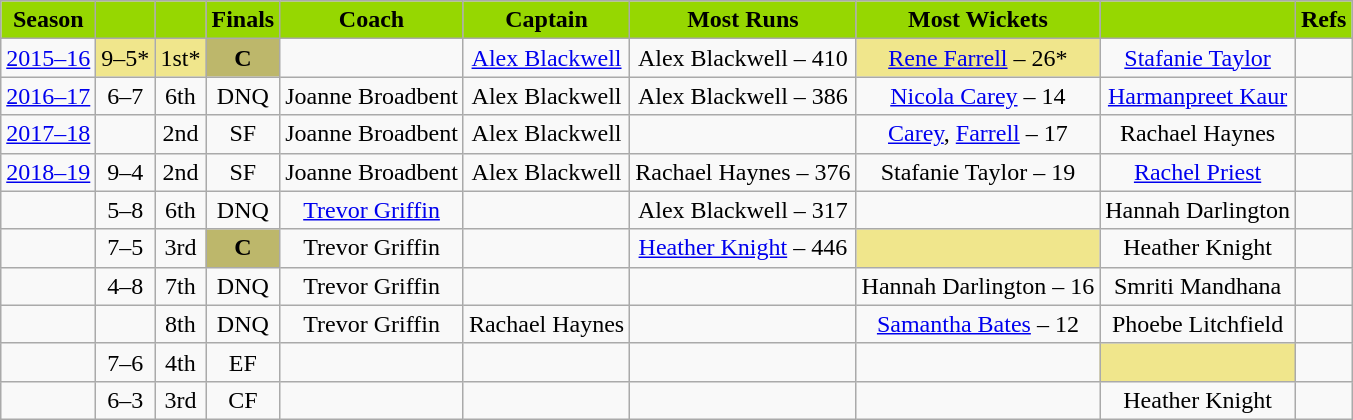<table class="wikitable" style="font-size:100%">
<tr>
<th style="background:#96D701;">Season</th>
<th style="background:#96D701;"></th>
<th style="background:#96D701;"></th>
<th style="background:#96D701;">Finals</th>
<th style="background:#96D701;">Coach</th>
<th style="background:#96D701;">Captain</th>
<th style="background:#96D701;">Most Runs</th>
<th style="background:#96D701;">Most Wickets</th>
<th style="background:#96D701;"></th>
<th style="background:#96D701;">Refs</th>
</tr>
<tr align=center>
<td><a href='#'>2015–16</a></td>
<td bgcolor="Khaki">9–5*</td>
<td bgcolor="Khaki">1st*</td>
<td bgcolor="DarkKhaki"><strong>C</strong></td>
<td></td>
<td><a href='#'>Alex Blackwell</a></td>
<td>Alex Blackwell – 410</td>
<td bgcolor="Khaki"><a href='#'>Rene Farrell</a> – 26*</td>
<td><a href='#'>Stafanie Taylor</a></td>
<td></td>
</tr>
<tr align=center>
<td><a href='#'>2016–17</a></td>
<td>6–7</td>
<td>6th</td>
<td>DNQ</td>
<td>Joanne Broadbent</td>
<td>Alex Blackwell</td>
<td>Alex Blackwell – 386</td>
<td><a href='#'>Nicola Carey</a> – 14</td>
<td><a href='#'>Harmanpreet Kaur</a></td>
<td></td>
</tr>
<tr align=center>
<td><a href='#'>2017–18</a></td>
<td></td>
<td>2nd</td>
<td>SF</td>
<td>Joanne Broadbent</td>
<td>Alex Blackwell</td>
<td></td>
<td><a href='#'>Carey</a>, <a href='#'>Farrell</a> – 17</td>
<td>Rachael Haynes</td>
<td></td>
</tr>
<tr align=center>
<td><a href='#'>2018–19</a></td>
<td>9–4</td>
<td>2nd</td>
<td>SF</td>
<td>Joanne Broadbent</td>
<td>Alex Blackwell</td>
<td>Rachael Haynes – 376</td>
<td>Stafanie Taylor – 19</td>
<td><a href='#'>Rachel Priest</a></td>
<td></td>
</tr>
<tr align=center>
<td></td>
<td>5–8</td>
<td>6th</td>
<td>DNQ</td>
<td><a href='#'>Trevor Griffin</a></td>
<td></td>
<td>Alex Blackwell – 317</td>
<td></td>
<td>Hannah Darlington</td>
<td></td>
</tr>
<tr align=center>
<td></td>
<td>7–5</td>
<td>3rd</td>
<td bgcolor="DarkKhaki"><strong>C</strong></td>
<td>Trevor Griffin</td>
<td></td>
<td><a href='#'>Heather Knight</a> – 446</td>
<td bgcolor="Khaki"></td>
<td>Heather Knight</td>
<td></td>
</tr>
<tr align=center>
<td></td>
<td>4–8</td>
<td>7th</td>
<td>DNQ</td>
<td>Trevor Griffin</td>
<td></td>
<td></td>
<td>Hannah Darlington – 16</td>
<td>Smriti Mandhana</td>
<td></td>
</tr>
<tr align=center>
<td></td>
<td></td>
<td>8th</td>
<td>DNQ</td>
<td>Trevor Griffin</td>
<td>Rachael Haynes</td>
<td></td>
<td><a href='#'>Samantha Bates</a> – 12</td>
<td>Phoebe Litchfield</td>
<td></td>
</tr>
<tr align=center>
<td></td>
<td>7–6</td>
<td>4th</td>
<td>EF</td>
<td></td>
<td></td>
<td></td>
<td></td>
<td bgcolor="Khaki"></td>
<td></td>
</tr>
<tr align=center>
<td></td>
<td>6–3</td>
<td>3rd</td>
<td>CF</td>
<td></td>
<td></td>
<td></td>
<td></td>
<td>Heather Knight</td>
<td></td>
</tr>
</table>
